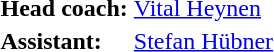<table>
<tr>
<td><strong>Head coach:</strong></td>
<td><a href='#'>Vital Heynen</a></td>
</tr>
<tr>
<td><strong>Assistant:</strong></td>
<td><a href='#'>Stefan Hübner</a></td>
</tr>
</table>
